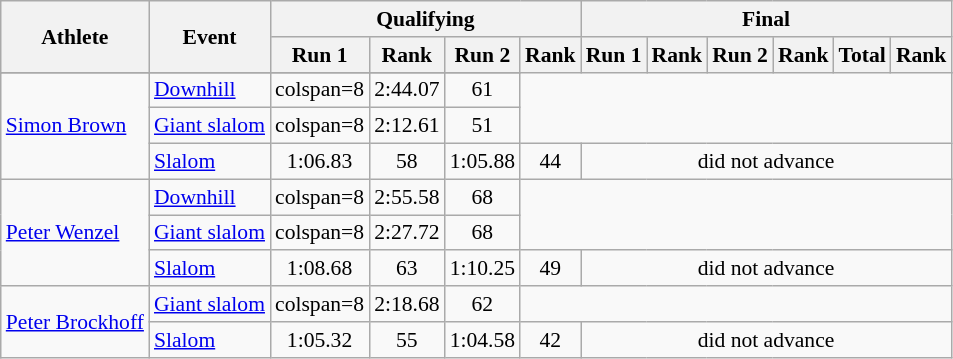<table class="wikitable" style="font-size:90%">
<tr>
<th rowspan="2">Athlete</th>
<th rowspan="2">Event</th>
<th colspan="4">Qualifying</th>
<th colspan="6">Final</th>
</tr>
<tr>
<th>Run 1</th>
<th>Rank</th>
<th>Run 2</th>
<th>Rank</th>
<th>Run 1</th>
<th>Rank</th>
<th>Run 2</th>
<th>Rank</th>
<th>Total</th>
<th>Rank</th>
</tr>
<tr>
</tr>
<tr align="center">
<td align="left" rowspan=3><a href='#'>Simon Brown</a></td>
<td align="left"><a href='#'>Downhill</a></td>
<td>colspan=8 </td>
<td>2:44.07</td>
<td>61</td>
</tr>
<tr align="center">
<td align="left"><a href='#'>Giant slalom</a></td>
<td>colspan=8 </td>
<td>2:12.61</td>
<td>51</td>
</tr>
<tr align="center">
<td align="left"><a href='#'>Slalom</a></td>
<td>1:06.83</td>
<td>58</td>
<td>1:05.88</td>
<td>44</td>
<td colspan=6>did not advance</td>
</tr>
<tr align="center">
<td align="left" rowspan=3><a href='#'>Peter Wenzel</a></td>
<td align="left"><a href='#'>Downhill</a></td>
<td>colspan=8 </td>
<td>2:55.58</td>
<td>68</td>
</tr>
<tr align="center">
<td align="left"><a href='#'>Giant slalom</a></td>
<td>colspan=8 </td>
<td>2:27.72</td>
<td>68</td>
</tr>
<tr align="center">
<td align="left"><a href='#'>Slalom</a></td>
<td>1:08.68</td>
<td>63</td>
<td>1:10.25</td>
<td>49</td>
<td colspan=6>did not advance</td>
</tr>
<tr align="center">
<td align="left" rowspan=2><a href='#'>Peter Brockhoff</a></td>
<td align="left"><a href='#'>Giant slalom</a></td>
<td>colspan=8 </td>
<td>2:18.68</td>
<td>62</td>
</tr>
<tr align="center">
<td align="left"><a href='#'>Slalom</a></td>
<td>1:05.32</td>
<td>55</td>
<td>1:04.58</td>
<td>42</td>
<td colspan=6>did not advance</td>
</tr>
</table>
